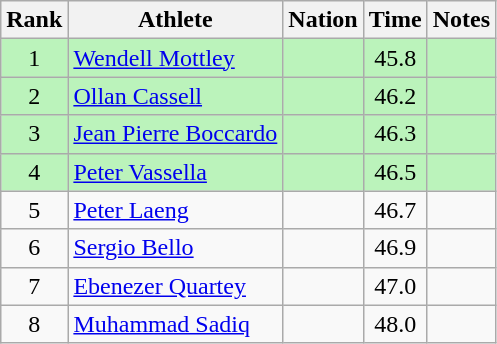<table class="wikitable sortable" style="text-align:center">
<tr>
<th>Rank</th>
<th>Athlete</th>
<th>Nation</th>
<th>Time</th>
<th>Notes</th>
</tr>
<tr bgcolor=bbf3bb>
<td>1</td>
<td align=left><a href='#'>Wendell Mottley</a></td>
<td align=left></td>
<td>45.8</td>
<td></td>
</tr>
<tr bgcolor=bbf3bb>
<td>2</td>
<td align=left><a href='#'>Ollan Cassell</a></td>
<td align=left></td>
<td>46.2</td>
<td></td>
</tr>
<tr bgcolor=bbf3bb>
<td>3</td>
<td align=left><a href='#'>Jean Pierre Boccardo</a></td>
<td align=left></td>
<td>46.3</td>
<td></td>
</tr>
<tr bgcolor=bbf3bb>
<td>4</td>
<td align=left><a href='#'>Peter Vassella</a></td>
<td align=left></td>
<td>46.5</td>
<td></td>
</tr>
<tr>
<td>5</td>
<td align=left><a href='#'>Peter Laeng</a></td>
<td align=left></td>
<td>46.7</td>
<td></td>
</tr>
<tr>
<td>6</td>
<td align=left><a href='#'>Sergio Bello</a></td>
<td align=left></td>
<td>46.9</td>
<td></td>
</tr>
<tr>
<td>7</td>
<td align=left><a href='#'>Ebenezer Quartey</a></td>
<td align=left></td>
<td>47.0</td>
<td></td>
</tr>
<tr>
<td>8</td>
<td align=left><a href='#'>Muhammad Sadiq</a></td>
<td align=left></td>
<td>48.0</td>
<td></td>
</tr>
</table>
